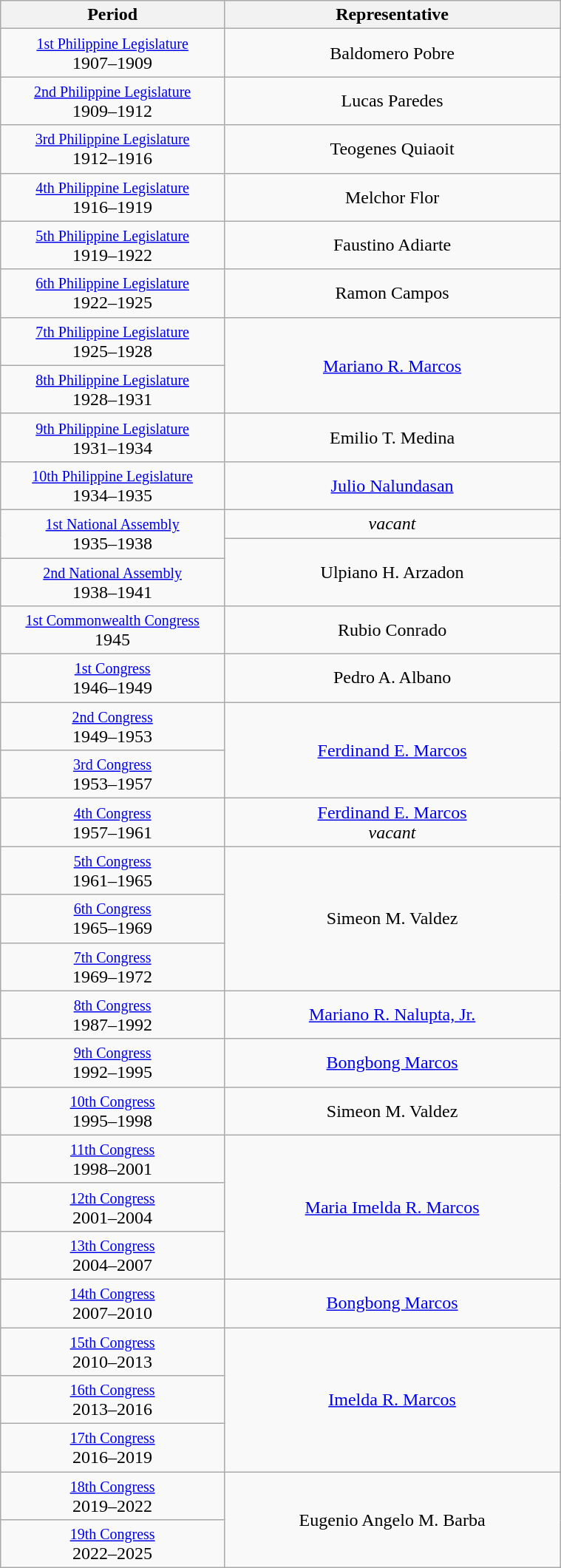<table class="wikitable" style="text-align:center; width:40%;">
<tr>
<th width="40%">Period</th>
<th>Representative</th>
</tr>
<tr>
<td><small><a href='#'>1st Philippine Legislature</a></small><br>1907–1909</td>
<td>Baldomero Pobre</td>
</tr>
<tr>
<td><small><a href='#'>2nd Philippine Legislature</a></small><br>1909–1912</td>
<td>Lucas Paredes</td>
</tr>
<tr>
<td><small><a href='#'>3rd Philippine Legislature</a></small><br>1912–1916</td>
<td>Teogenes Quiaoit</td>
</tr>
<tr>
<td><small><a href='#'>4th Philippine Legislature</a></small><br>1916–1919</td>
<td>Melchor Flor</td>
</tr>
<tr>
<td><small><a href='#'>5th Philippine Legislature</a></small><br>1919–1922</td>
<td>Faustino Adiarte</td>
</tr>
<tr>
<td><small><a href='#'>6th Philippine Legislature</a></small><br>1922–1925</td>
<td>Ramon Campos</td>
</tr>
<tr>
<td><small><a href='#'>7th Philippine Legislature</a></small><br>1925–1928</td>
<td rowspan="2"><a href='#'>Mariano R. Marcos</a></td>
</tr>
<tr>
<td><small><a href='#'>8th Philippine Legislature</a></small><br>1928–1931</td>
</tr>
<tr>
<td><small><a href='#'>9th Philippine Legislature</a></small><br>1931–1934</td>
<td>Emilio T. Medina</td>
</tr>
<tr>
<td><small><a href='#'>10th Philippine Legislature</a></small><br>1934–1935</td>
<td><a href='#'>Julio Nalundasan</a></td>
</tr>
<tr>
<td rowspan="2"><small><a href='#'>1st National Assembly</a></small><br>1935–1938</td>
<td><em>vacant</em></td>
</tr>
<tr>
<td rowspan="2">Ulpiano H. Arzadon</td>
</tr>
<tr>
<td><small><a href='#'>2nd National Assembly</a></small><br>1938–1941</td>
</tr>
<tr>
<td><small><a href='#'>1st Commonwealth Congress</a></small><br>1945</td>
<td>Rubio Conrado</td>
</tr>
<tr>
<td><small><a href='#'>1st Congress</a></small><br>1946–1949</td>
<td>Pedro A. Albano</td>
</tr>
<tr>
<td><small><a href='#'>2nd Congress</a></small><br>1949–1953</td>
<td rowspan="3"><a href='#'>Ferdinand E. Marcos</a></td>
</tr>
<tr>
<td><small><a href='#'>3rd Congress</a></small><br>1953–1957</td>
</tr>
<tr>
<td rowspan="2"><small><a href='#'>4th Congress</a></small><br>1957–1961</td>
</tr>
<tr>
<td><a href='#'>Ferdinand E. Marcos</a><br><em>vacant</em></td>
</tr>
<tr>
<td><small><a href='#'>5th Congress</a></small><br>1961–1965</td>
<td rowspan="3">Simeon M. Valdez</td>
</tr>
<tr>
<td><small><a href='#'>6th Congress</a></small><br>1965–1969</td>
</tr>
<tr>
<td><small><a href='#'>7th Congress</a></small><br>1969–1972</td>
</tr>
<tr>
<td><small><a href='#'>8th Congress</a></small><br>1987–1992</td>
<td><a href='#'>Mariano R. Nalupta, Jr.</a></td>
</tr>
<tr>
<td><small><a href='#'>9th Congress</a></small><br>1992–1995</td>
<td><a href='#'>Bongbong Marcos</a></td>
</tr>
<tr>
<td><small><a href='#'>10th Congress</a></small><br>1995–1998</td>
<td>Simeon M. Valdez</td>
</tr>
<tr>
<td><small><a href='#'>11th Congress</a></small><br>1998–2001</td>
<td rowspan="3"><a href='#'>Maria Imelda R. Marcos</a></td>
</tr>
<tr>
<td><small><a href='#'>12th Congress</a></small><br>2001–2004</td>
</tr>
<tr>
<td><small><a href='#'>13th Congress</a></small><br>2004–2007</td>
</tr>
<tr>
<td><small><a href='#'>14th Congress</a></small><br>2007–2010</td>
<td><a href='#'>Bongbong Marcos</a></td>
</tr>
<tr>
<td><small><a href='#'>15th Congress</a></small><br>2010–2013</td>
<td rowspan="3"><a href='#'>Imelda R. Marcos</a></td>
</tr>
<tr>
<td><small><a href='#'>16th Congress</a></small><br>2013–2016</td>
</tr>
<tr>
<td><small><a href='#'>17th Congress</a></small><br>2016–2019</td>
</tr>
<tr>
<td><small><a href='#'>18th Congress</a></small><br>2019–2022</td>
<td rowspan="2">Eugenio Angelo M. Barba</td>
</tr>
<tr>
<td><small><a href='#'>19th Congress</a></small><br>2022–2025</td>
</tr>
</table>
